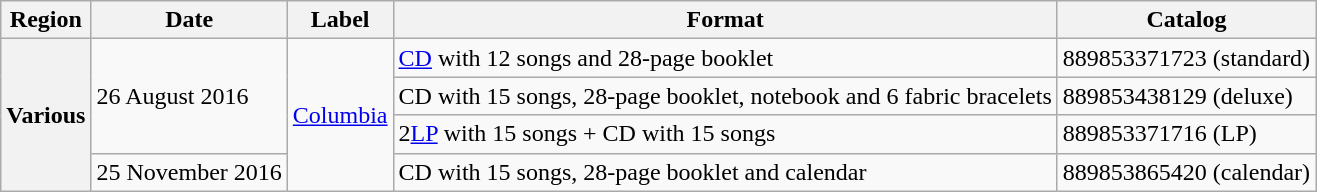<table class="wikitable plainrowheaders">
<tr>
<th>Region</th>
<th>Date</th>
<th>Label</th>
<th>Format</th>
<th>Catalog</th>
</tr>
<tr>
<th scope="row" rowspan="4">Various</th>
<td rowspan="3">26 August 2016</td>
<td rowspan="4"><a href='#'>Columbia</a></td>
<td><a href='#'>CD</a> with 12 songs and 28-page booklet</td>
<td>889853371723 (standard)</td>
</tr>
<tr>
<td>CD with 15 songs, 28-page booklet, notebook and 6 fabric bracelets</td>
<td>889853438129 (deluxe)</td>
</tr>
<tr>
<td>2<a href='#'>LP</a> with 15 songs + CD with 15 songs</td>
<td>889853371716 (LP)</td>
</tr>
<tr>
<td>25 November 2016</td>
<td>CD with 15 songs, 28-page booklet and calendar</td>
<td>889853865420 (calendar)</td>
</tr>
</table>
